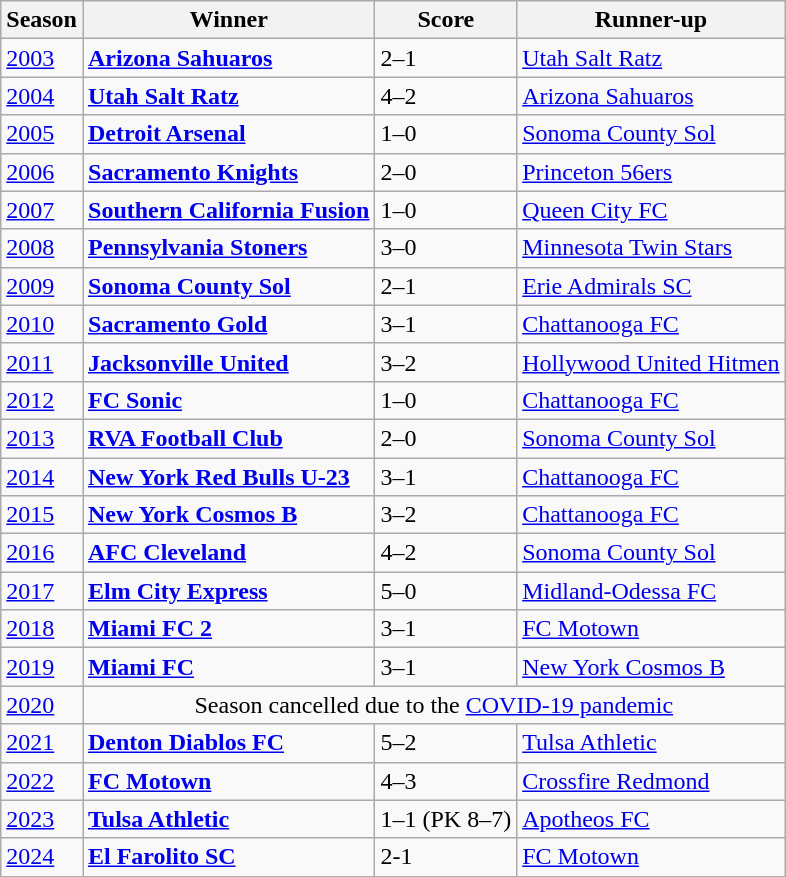<table class="wikitable sortable">
<tr>
<th>Season</th>
<th>Winner</th>
<th>Score</th>
<th>Runner-up</th>
</tr>
<tr>
<td><a href='#'>2003</a></td>
<td><strong><a href='#'>Arizona Sahuaros</a></strong></td>
<td>2–1 </td>
<td><a href='#'>Utah Salt Ratz</a></td>
</tr>
<tr>
<td><a href='#'>2004</a></td>
<td><strong><a href='#'>Utah Salt Ratz</a></strong></td>
<td>4–2</td>
<td><a href='#'>Arizona Sahuaros</a></td>
</tr>
<tr>
<td><a href='#'>2005</a></td>
<td><a href='#'><strong>Detroit Arsenal</strong></a></td>
<td>1–0</td>
<td><a href='#'>Sonoma County Sol</a></td>
</tr>
<tr>
<td><a href='#'>2006</a></td>
<td><a href='#'><strong>Sacramento Knights</strong></a></td>
<td>2–0</td>
<td><a href='#'>Princeton 56ers</a></td>
</tr>
<tr>
<td><a href='#'>2007</a></td>
<td><strong><a href='#'>Southern California Fusion</a></strong></td>
<td>1–0</td>
<td><a href='#'>Queen City FC</a></td>
</tr>
<tr>
<td><a href='#'>2008</a></td>
<td><strong><a href='#'>Pennsylvania Stoners</a></strong></td>
<td>3–0</td>
<td><a href='#'>Minnesota Twin Stars</a></td>
</tr>
<tr>
<td><a href='#'>2009</a></td>
<td><strong><a href='#'>Sonoma County Sol</a></strong></td>
<td>2–1</td>
<td><a href='#'>Erie Admirals SC</a></td>
</tr>
<tr>
<td><a href='#'>2010</a></td>
<td><a href='#'><strong>Sacramento Gold</strong></a></td>
<td>3–1</td>
<td><a href='#'>Chattanooga FC</a></td>
</tr>
<tr>
<td><a href='#'>2011</a></td>
<td><strong><a href='#'>Jacksonville United</a></strong></td>
<td>3–2</td>
<td><a href='#'>Hollywood United Hitmen</a></td>
</tr>
<tr>
<td><a href='#'>2012</a></td>
<td><a href='#'><strong>FC Sonic</strong></a></td>
<td>1–0</td>
<td><a href='#'>Chattanooga FC</a></td>
</tr>
<tr>
<td><a href='#'>2013</a></td>
<td><strong><a href='#'>RVA Football Club</a></strong></td>
<td>2–0</td>
<td><a href='#'>Sonoma County Sol</a></td>
</tr>
<tr>
<td><a href='#'>2014</a></td>
<td><strong><a href='#'>New York Red Bulls U-23</a></strong></td>
<td>3–1</td>
<td><a href='#'>Chattanooga FC</a></td>
</tr>
<tr>
<td><a href='#'>2015</a></td>
<td><strong><a href='#'>New York Cosmos B</a></strong></td>
<td>3–2 </td>
<td><a href='#'>Chattanooga FC</a></td>
</tr>
<tr>
<td><a href='#'>2016</a></td>
<td><strong><a href='#'>AFC Cleveland</a></strong></td>
<td>4–2</td>
<td><a href='#'>Sonoma County Sol</a></td>
</tr>
<tr>
<td><a href='#'>2017</a></td>
<td><strong><a href='#'>Elm City Express</a></strong></td>
<td>5–0</td>
<td><a href='#'>Midland-Odessa FC</a></td>
</tr>
<tr>
<td><a href='#'>2018</a></td>
<td><strong><a href='#'>Miami FC 2</a></strong></td>
<td>3–1</td>
<td><a href='#'>FC Motown</a></td>
</tr>
<tr>
<td><a href='#'>2019</a></td>
<td><strong><a href='#'>Miami FC</a></strong></td>
<td>3–1</td>
<td><a href='#'>New York Cosmos B</a></td>
</tr>
<tr>
<td><a href='#'>2020</a></td>
<td colspan=3 align=center>Season cancelled due to the <a href='#'>COVID-19 pandemic</a></td>
</tr>
<tr>
<td><a href='#'>2021</a></td>
<td><strong><a href='#'>Denton Diablos FC</a></strong></td>
<td>5–2</td>
<td><a href='#'>Tulsa Athletic</a></td>
</tr>
<tr>
<td><a href='#'>2022</a></td>
<td><strong><a href='#'>FC Motown</a></strong></td>
<td>4–3</td>
<td><a href='#'>Crossfire Redmond</a></td>
</tr>
<tr>
<td><a href='#'>2023</a></td>
<td><strong><a href='#'>Tulsa Athletic</a></strong></td>
<td>1–1 (PK 8–7)</td>
<td><a href='#'>Apotheos FC</a></td>
</tr>
<tr>
<td><a href='#'>2024</a></td>
<td><strong><a href='#'>El Farolito SC</a></strong></td>
<td>2-1</td>
<td><a href='#'>FC Motown</a></td>
</tr>
</table>
